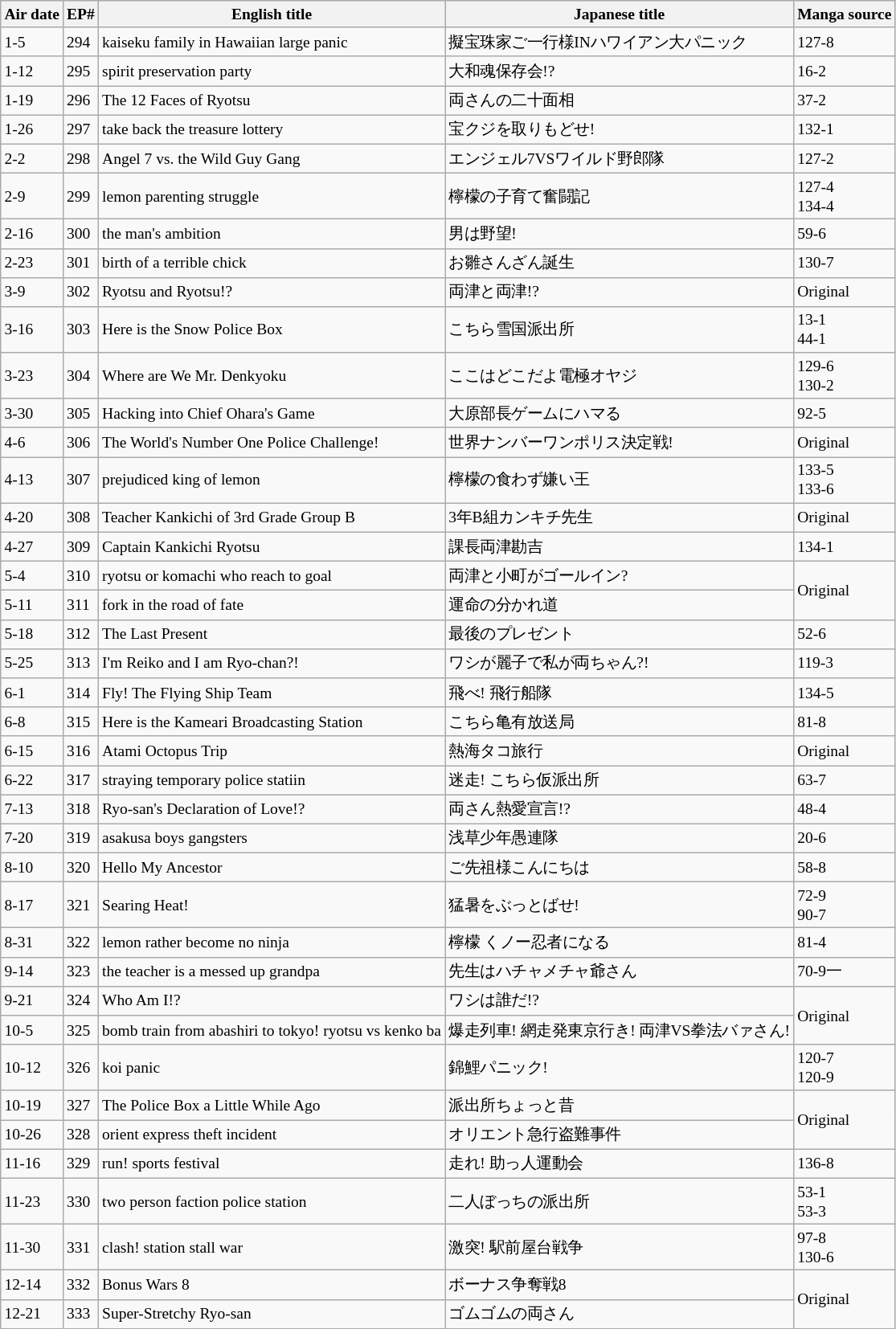<table class="wikitable" style="font-size:small">
<tr>
<th>Air date</th>
<th>EP#</th>
<th>English title</th>
<th>Japanese title</th>
<th>Manga source</th>
</tr>
<tr>
<td>1-5</td>
<td>294</td>
<td>kaiseku family in Hawaiian large panic</td>
<td>擬宝珠家ご一行様INハワイアン大パニック</td>
<td>127-8</td>
</tr>
<tr>
<td>1-12</td>
<td>295</td>
<td>spirit preservation party</td>
<td>大和魂保存会!?</td>
<td>16-2</td>
</tr>
<tr>
<td>1-19</td>
<td>296</td>
<td>The 12 Faces of Ryotsu</td>
<td>両さんの二十面相</td>
<td>37-2</td>
</tr>
<tr>
<td>1-26</td>
<td>297</td>
<td>take back the treasure lottery</td>
<td>宝クジを取りもどせ!</td>
<td>132-1</td>
</tr>
<tr>
<td>2-2</td>
<td>298</td>
<td>Angel 7 vs. the Wild Guy Gang</td>
<td>エンジェル7VSワイルド野郎隊</td>
<td>127-2</td>
</tr>
<tr>
<td>2-9</td>
<td>299</td>
<td>lemon parenting struggle</td>
<td>檸檬の子育て奮闘記</td>
<td>127-4<br>134-4</td>
</tr>
<tr>
<td>2-16</td>
<td>300</td>
<td>the man's ambition</td>
<td>男は野望!</td>
<td>59-6</td>
</tr>
<tr>
<td>2-23</td>
<td>301</td>
<td>birth of a terrible chick</td>
<td>お雛さんざん誕生</td>
<td>130-7</td>
</tr>
<tr>
<td>3-9</td>
<td>302</td>
<td>Ryotsu and Ryotsu!?</td>
<td>両津と両津!?</td>
<td>Original</td>
</tr>
<tr>
<td>3-16</td>
<td>303</td>
<td>Here is the Snow Police Box</td>
<td>こちら雪国派出所</td>
<td>13-1<br>44-1</td>
</tr>
<tr>
<td>3-23</td>
<td>304</td>
<td>Where are We Mr. Denkyoku</td>
<td>ここはどこだよ電極オヤジ</td>
<td>129-6<br>130-2</td>
</tr>
<tr>
<td>3-30</td>
<td>305</td>
<td>Hacking into Chief Ohara's Game</td>
<td>大原部長ゲームにハマる</td>
<td>92-5</td>
</tr>
<tr>
<td>4-6</td>
<td>306</td>
<td>The World's Number One Police Challenge!</td>
<td>世界ナンバーワンポリス決定戦!</td>
<td>Original</td>
</tr>
<tr>
<td>4-13</td>
<td>307</td>
<td>prejudiced king of lemon</td>
<td>檸檬の食わず嫌い王</td>
<td>133-5<br>133-6</td>
</tr>
<tr>
<td>4-20</td>
<td>308</td>
<td>Teacher Kankichi of 3rd Grade Group B</td>
<td>3年B組カンキチ先生</td>
<td>Original</td>
</tr>
<tr>
<td>4-27</td>
<td>309</td>
<td>Captain Kankichi Ryotsu</td>
<td>課長両津勘吉</td>
<td>134-1</td>
</tr>
<tr>
<td>5-4</td>
<td>310</td>
<td>ryotsu or komachi who reach to goal</td>
<td>両津と小町がゴールイン?</td>
<td rowspan="2">Original</td>
</tr>
<tr>
<td>5-11</td>
<td>311</td>
<td>fork in the road of fate</td>
<td>運命の分かれ道</td>
</tr>
<tr>
<td>5-18</td>
<td>312</td>
<td>The Last Present</td>
<td>最後のプレゼント</td>
<td>52-6</td>
</tr>
<tr>
<td>5-25</td>
<td>313</td>
<td>I'm Reiko and I am Ryo-chan?!</td>
<td>ワシが麗子で私が両ちゃん?!</td>
<td>119-3</td>
</tr>
<tr>
<td>6-1</td>
<td>314</td>
<td>Fly! The Flying Ship Team</td>
<td>飛べ! 飛行船隊</td>
<td>134-5</td>
</tr>
<tr>
<td>6-8</td>
<td>315</td>
<td>Here is the Kameari Broadcasting Station</td>
<td>こちら亀有放送局</td>
<td>81-8</td>
</tr>
<tr>
<td>6-15</td>
<td>316</td>
<td>Atami Octopus Trip</td>
<td>熱海タコ旅行</td>
<td>Original</td>
</tr>
<tr>
<td>6-22</td>
<td>317</td>
<td>straying temporary police statiin</td>
<td>迷走! こちら仮派出所</td>
<td>63-7</td>
</tr>
<tr>
<td>7-13</td>
<td>318</td>
<td>Ryo-san's Declaration of Love!?</td>
<td>両さん熱愛宣言!?</td>
<td>48-4</td>
</tr>
<tr>
<td>7-20</td>
<td>319</td>
<td>asakusa boys gangsters</td>
<td>浅草少年愚連隊</td>
<td>20-6</td>
</tr>
<tr>
<td>8-10</td>
<td>320</td>
<td>Hello My Ancestor</td>
<td>ご先祖様こんにちは</td>
<td>58-8</td>
</tr>
<tr>
<td>8-17</td>
<td>321</td>
<td>Searing Heat!</td>
<td>猛暑をぶっとばせ!</td>
<td>72-9<br>90-7</td>
</tr>
<tr>
<td>8-31</td>
<td>322</td>
<td>lemon rather become no ninja</td>
<td>檸檬 くノー忍者になる</td>
<td>81-4</td>
</tr>
<tr>
<td>9-14</td>
<td>323</td>
<td>the teacher is a messed up grandpa</td>
<td>先生はハチャメチャ爺さん</td>
<td>70-9一</td>
</tr>
<tr>
<td>9-21</td>
<td>324</td>
<td>Who Am I!?</td>
<td>ワシは誰だ!?</td>
<td rowspan="2">Original</td>
</tr>
<tr>
<td>10-5</td>
<td>325</td>
<td>bomb train from abashiri to tokyo! ryotsu vs kenko ba</td>
<td>爆走列車! 網走発東京行き! 両津VS拳法バァさん!</td>
</tr>
<tr>
<td>10-12</td>
<td>326</td>
<td>koi panic</td>
<td>錦鯉パニック!</td>
<td>120-7<br>120-9</td>
</tr>
<tr>
<td>10-19</td>
<td>327</td>
<td>The Police Box a Little While Ago</td>
<td>派出所ちょっと昔</td>
<td rowspan="2">Original</td>
</tr>
<tr>
<td>10-26</td>
<td>328</td>
<td>orient express theft incident</td>
<td>オリエント急行盗難事件</td>
</tr>
<tr>
<td>11-16</td>
<td>329</td>
<td>run! sports festival</td>
<td>走れ! 助っ人運動会</td>
<td>136-8</td>
</tr>
<tr>
<td>11-23</td>
<td>330</td>
<td>two person faction police station</td>
<td>二人ぼっちの派出所</td>
<td>53-1<br>53-3</td>
</tr>
<tr>
<td>11-30</td>
<td>331</td>
<td>clash! station stall war</td>
<td>激突! 駅前屋台戦争</td>
<td>97-8<br>130-6</td>
</tr>
<tr>
<td>12-14</td>
<td>332</td>
<td>Bonus Wars 8</td>
<td>ボーナス争奪戦8</td>
<td rowspan="2">Original</td>
</tr>
<tr>
<td>12-21</td>
<td>333</td>
<td>Super-Stretchy Ryo-san</td>
<td>ゴムゴムの両さん</td>
</tr>
</table>
